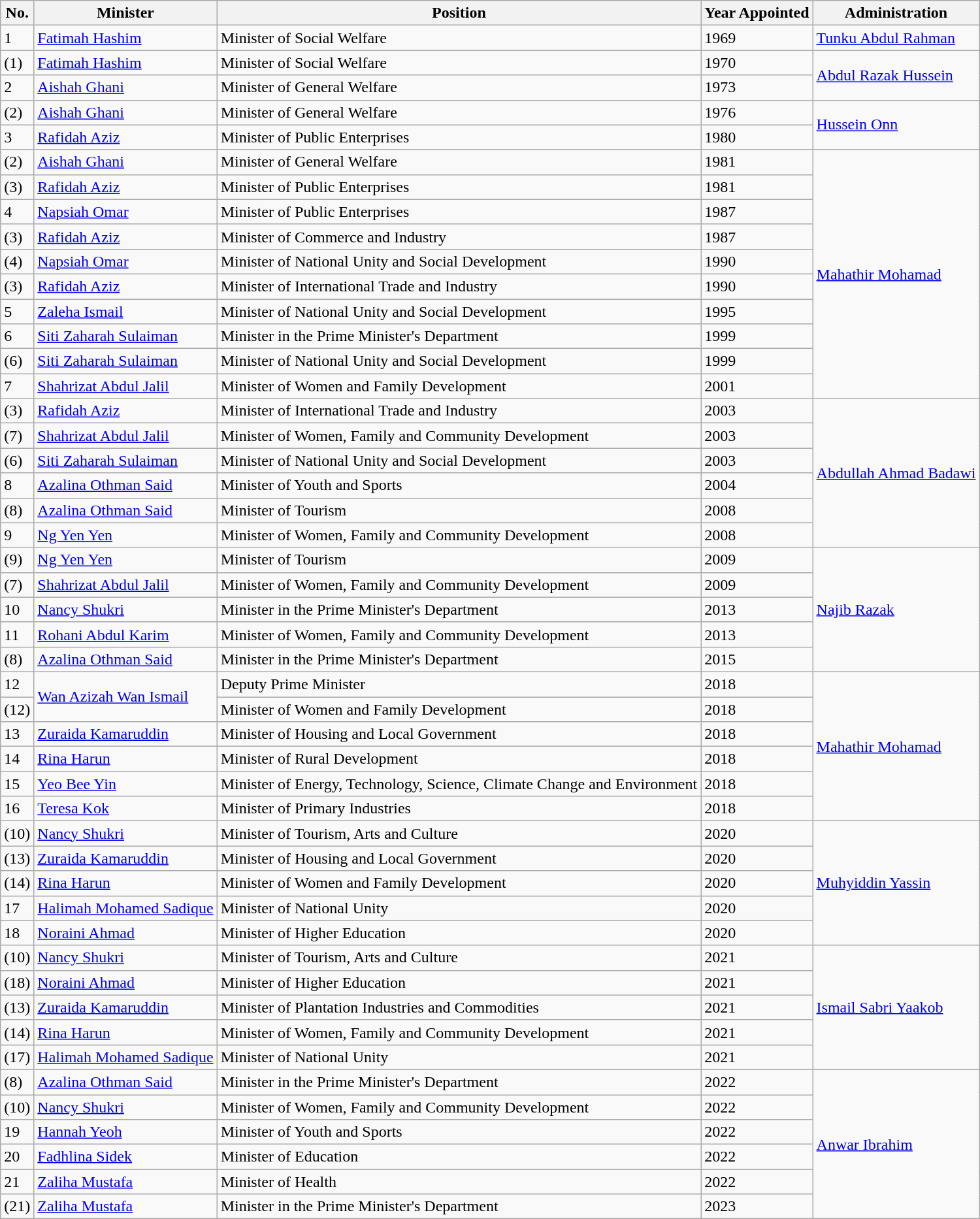<table class="wikitable sortable">
<tr>
<th>No.</th>
<th>Minister</th>
<th>Position</th>
<th>Year Appointed</th>
<th>Administration</th>
</tr>
<tr>
<td>1</td>
<td><a href='#'>Fatimah Hashim</a></td>
<td>Minister of Social Welfare</td>
<td>1969</td>
<td><a href='#'>Tunku Abdul Rahman</a></td>
</tr>
<tr>
<td>(1)</td>
<td><a href='#'>Fatimah Hashim</a></td>
<td>Minister of Social Welfare</td>
<td>1970</td>
<td rowspan=2><a href='#'>Abdul Razak Hussein</a></td>
</tr>
<tr>
<td>2</td>
<td><a href='#'>Aishah Ghani</a></td>
<td>Minister of General Welfare</td>
<td>1973</td>
</tr>
<tr>
<td>(2)</td>
<td><a href='#'>Aishah Ghani</a></td>
<td>Minister of General Welfare</td>
<td>1976</td>
<td rowspan=2><a href='#'>Hussein Onn</a></td>
</tr>
<tr>
<td>3</td>
<td><a href='#'>Rafidah Aziz</a></td>
<td>Minister of Public Enterprises</td>
<td>1980</td>
</tr>
<tr>
<td>(2)</td>
<td><a href='#'>Aishah Ghani</a></td>
<td>Minister of General Welfare</td>
<td>1981</td>
<td rowspan=10><a href='#'>Mahathir Mohamad</a></td>
</tr>
<tr>
<td>(3)</td>
<td><a href='#'>Rafidah Aziz</a></td>
<td>Minister of Public Enterprises</td>
<td>1981</td>
</tr>
<tr>
<td>4</td>
<td><a href='#'>Napsiah Omar</a></td>
<td>Minister of Public Enterprises</td>
<td>1987</td>
</tr>
<tr>
<td>(3)</td>
<td><a href='#'>Rafidah Aziz</a></td>
<td>Minister of Commerce and Industry</td>
<td>1987</td>
</tr>
<tr>
<td>(4)</td>
<td><a href='#'>Napsiah Omar</a></td>
<td>Minister of National Unity and Social Development</td>
<td>1990</td>
</tr>
<tr>
<td>(3)</td>
<td><a href='#'>Rafidah Aziz</a></td>
<td>Minister of International Trade and Industry</td>
<td>1990</td>
</tr>
<tr>
<td>5</td>
<td><a href='#'>Zaleha Ismail</a></td>
<td>Minister of National Unity and Social Development</td>
<td>1995</td>
</tr>
<tr>
<td>6</td>
<td><a href='#'>Siti Zaharah Sulaiman</a></td>
<td>Minister in the Prime Minister's Department</td>
<td>1999</td>
</tr>
<tr>
<td>(6)</td>
<td><a href='#'>Siti Zaharah Sulaiman</a></td>
<td>Minister of National Unity and Social Development</td>
<td>1999</td>
</tr>
<tr>
<td>7</td>
<td><a href='#'>Shahrizat Abdul Jalil</a></td>
<td>Minister of Women and Family Development</td>
<td>2001</td>
</tr>
<tr>
<td>(3)</td>
<td><a href='#'>Rafidah Aziz</a></td>
<td>Minister of International Trade and Industry</td>
<td>2003</td>
<td rowspan=6><a href='#'>Abdullah Ahmad Badawi</a></td>
</tr>
<tr>
<td>(7)</td>
<td><a href='#'>Shahrizat Abdul Jalil</a></td>
<td>Minister of Women, Family and Community Development</td>
<td>2003</td>
</tr>
<tr>
<td>(6)</td>
<td><a href='#'>Siti Zaharah Sulaiman</a></td>
<td>Minister of National Unity and Social Development</td>
<td>2003</td>
</tr>
<tr>
<td>8</td>
<td><a href='#'>Azalina Othman Said</a></td>
<td>Minister of Youth and Sports</td>
<td>2004</td>
</tr>
<tr>
<td>(8)</td>
<td><a href='#'>Azalina Othman Said</a></td>
<td>Minister of Tourism</td>
<td>2008</td>
</tr>
<tr>
<td>9</td>
<td><a href='#'>Ng Yen Yen</a></td>
<td>Minister of Women, Family and Community Development</td>
<td>2008</td>
</tr>
<tr>
<td>(9)</td>
<td><a href='#'>Ng Yen Yen</a></td>
<td>Minister of Tourism</td>
<td>2009</td>
<td rowspan=5><a href='#'>Najib Razak</a></td>
</tr>
<tr>
<td>(7)</td>
<td><a href='#'>Shahrizat Abdul Jalil</a></td>
<td>Minister of Women, Family and Community Development</td>
<td>2009</td>
</tr>
<tr>
<td>10</td>
<td><a href='#'>Nancy Shukri</a></td>
<td>Minister in the Prime Minister's Department</td>
<td>2013</td>
</tr>
<tr>
<td>11</td>
<td><a href='#'>Rohani Abdul Karim</a></td>
<td>Minister of Women, Family and Community Development</td>
<td>2013</td>
</tr>
<tr>
<td>(8)</td>
<td><a href='#'>Azalina Othman Said</a></td>
<td>Minister in the Prime Minister's Department</td>
<td>2015</td>
</tr>
<tr>
<td>12</td>
<td rowspan="2"><a href='#'>Wan Azizah Wan Ismail</a></td>
<td>Deputy Prime Minister</td>
<td>2018</td>
<td rowspan="6"><a href='#'>Mahathir Mohamad</a></td>
</tr>
<tr>
<td>(12)</td>
<td>Minister of Women and Family Development</td>
<td>2018</td>
</tr>
<tr>
<td>13</td>
<td><a href='#'>Zuraida Kamaruddin</a></td>
<td>Minister of Housing and Local Government</td>
<td>2018</td>
</tr>
<tr>
<td>14</td>
<td><a href='#'>Rina Harun</a></td>
<td>Minister of Rural Development</td>
<td>2018</td>
</tr>
<tr>
<td>15</td>
<td><a href='#'>Yeo Bee Yin</a></td>
<td>Minister of Energy, Technology, Science, Climate Change and Environment</td>
<td>2018</td>
</tr>
<tr>
<td>16</td>
<td><a href='#'>Teresa Kok</a></td>
<td>Minister of Primary Industries</td>
<td>2018</td>
</tr>
<tr>
<td>(10)</td>
<td><a href='#'>Nancy Shukri</a></td>
<td>Minister of Tourism, Arts and Culture</td>
<td>2020</td>
<td rowspan="5"><a href='#'>Muhyiddin Yassin</a></td>
</tr>
<tr>
<td>(13)</td>
<td><a href='#'>Zuraida Kamaruddin</a></td>
<td>Minister of Housing and Local Government</td>
<td>2020</td>
</tr>
<tr>
<td>(14)</td>
<td><a href='#'>Rina Harun</a></td>
<td>Minister of Women and Family Development</td>
<td>2020</td>
</tr>
<tr>
<td>17</td>
<td><a href='#'>Halimah Mohamed Sadique</a></td>
<td>Minister of National Unity</td>
<td>2020</td>
</tr>
<tr>
<td>18</td>
<td><a href='#'>Noraini Ahmad</a></td>
<td>Minister of Higher Education</td>
<td>2020</td>
</tr>
<tr>
<td>(10)</td>
<td><a href='#'>Nancy Shukri</a></td>
<td>Minister of Tourism, Arts and Culture</td>
<td>2021</td>
<td rowspan="5"><a href='#'>Ismail Sabri Yaakob</a></td>
</tr>
<tr>
<td>(18)</td>
<td><a href='#'>Noraini Ahmad</a></td>
<td>Minister of Higher Education</td>
<td>2021</td>
</tr>
<tr>
<td>(13)</td>
<td><a href='#'>Zuraida Kamaruddin</a></td>
<td>Minister of Plantation Industries and Commodities</td>
<td>2021</td>
</tr>
<tr>
<td>(14)</td>
<td><a href='#'>Rina Harun</a></td>
<td>Minister of Women, Family and Community Development</td>
<td>2021</td>
</tr>
<tr>
<td>(17)</td>
<td><a href='#'>Halimah Mohamed Sadique</a></td>
<td>Minister of National Unity</td>
<td>2021</td>
</tr>
<tr>
<td>(8)</td>
<td><a href='#'>Azalina Othman Said</a></td>
<td>Minister in the Prime Minister's Department</td>
<td>2022</td>
<td rowspan="6"><a href='#'>Anwar Ibrahim</a></td>
</tr>
<tr>
<td>(10)</td>
<td><a href='#'>Nancy Shukri</a></td>
<td>Minister of Women, Family and Community Development</td>
<td>2022</td>
</tr>
<tr>
<td>19</td>
<td><a href='#'>Hannah Yeoh</a></td>
<td>Minister of Youth and Sports</td>
<td>2022</td>
</tr>
<tr>
<td>20</td>
<td><a href='#'>Fadhlina Sidek</a></td>
<td>Minister of Education</td>
<td>2022</td>
</tr>
<tr>
<td>21</td>
<td><a href='#'>Zaliha Mustafa</a></td>
<td>Minister of Health</td>
<td>2022</td>
</tr>
<tr>
<td>(21)</td>
<td><a href='#'>Zaliha Mustafa</a></td>
<td>Minister in the Prime Minister's Department</td>
<td>2023</td>
</tr>
</table>
